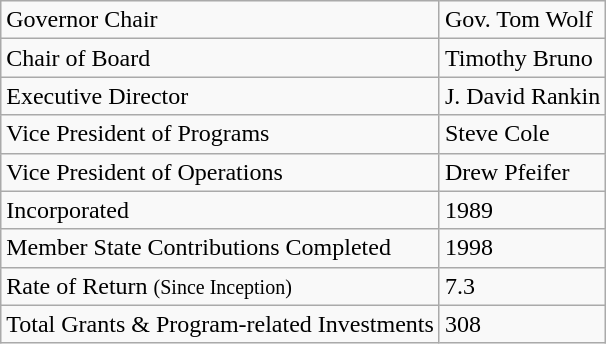<table class="wikitable">
<tr>
<td>Governor Chair</td>
<td>Gov. Tom Wolf</td>
</tr>
<tr>
<td>Chair of Board</td>
<td>Timothy Bruno</td>
</tr>
<tr>
<td>Executive Director</td>
<td>J. David Rankin</td>
</tr>
<tr>
<td>Vice President of Programs</td>
<td>Steve Cole</td>
</tr>
<tr>
<td>Vice President of Operations</td>
<td>Drew Pfeifer</td>
</tr>
<tr>
<td>Incorporated</td>
<td>1989</td>
</tr>
<tr>
<td>Member State Contributions Completed</td>
<td>1998</td>
</tr>
<tr>
<td>Rate of Return <small>(Since Inception)</small></td>
<td>7.3</td>
</tr>
<tr>
<td>Total Grants & Program-related Investments</td>
<td>308</td>
</tr>
</table>
